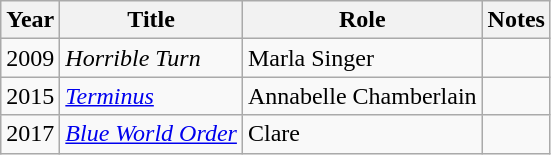<table class="wikitable sortable">
<tr>
<th>Year</th>
<th>Title</th>
<th>Role</th>
<th class="unsortable">Notes</th>
</tr>
<tr>
<td>2009</td>
<td><em>Horrible Turn</em></td>
<td>Marla Singer</td>
<td></td>
</tr>
<tr>
<td>2015</td>
<td><em><a href='#'>Terminus</a></em></td>
<td>Annabelle Chamberlain</td>
<td></td>
</tr>
<tr>
<td>2017</td>
<td><em><a href='#'>Blue World Order</a></em></td>
<td>Clare</td>
<td></td>
</tr>
</table>
